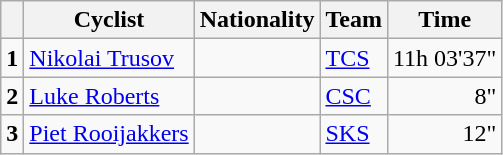<table class="wikitable">
<tr>
<th></th>
<th>Cyclist</th>
<th>Nationality</th>
<th>Team</th>
<th>Time</th>
</tr>
<tr>
<td><strong>1</strong></td>
<td><a href='#'>Nikolai Trusov</a></td>
<td></td>
<td><a href='#'>TCS</a></td>
<td align="right">11h 03'37"</td>
</tr>
<tr>
<td><strong>2</strong></td>
<td><a href='#'>Luke Roberts</a></td>
<td></td>
<td><a href='#'>CSC</a></td>
<td align="right">8"</td>
</tr>
<tr>
<td><strong>3</strong></td>
<td><a href='#'>Piet Rooijakkers</a></td>
<td></td>
<td><a href='#'>SKS</a></td>
<td align="right">12"</td>
</tr>
</table>
